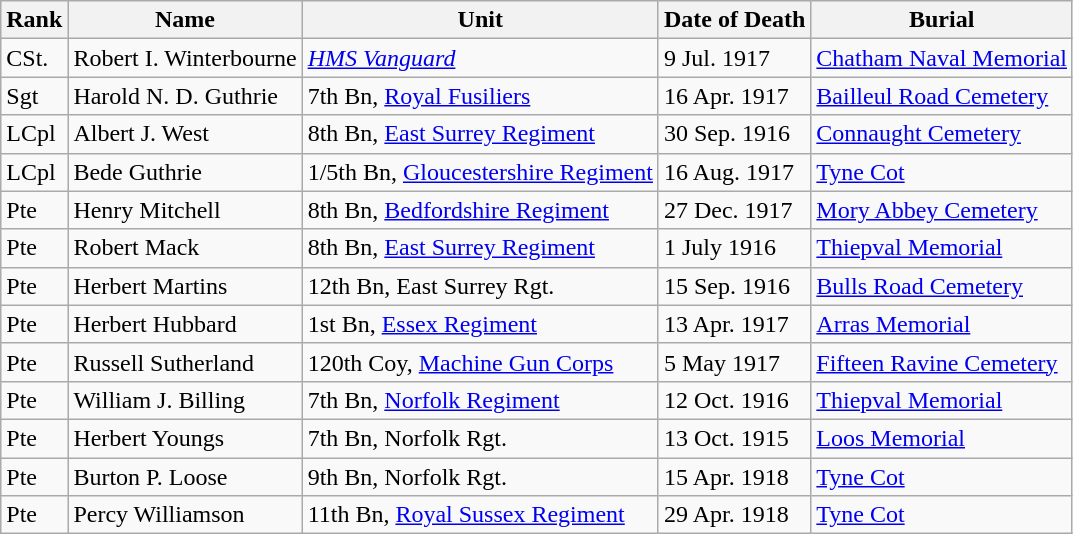<table class="wikitable">
<tr>
<th>Rank</th>
<th>Name</th>
<th>Unit</th>
<th>Date of Death</th>
<th>Burial</th>
</tr>
<tr>
<td>CSt.</td>
<td>Robert I. Winterbourne</td>
<td><a href='#'><em>HMS Vanguard</em></a></td>
<td>9 Jul. 1917</td>
<td><a href='#'>Chatham Naval Memorial</a></td>
</tr>
<tr>
<td>Sgt</td>
<td>Harold N. D. Guthrie</td>
<td>7th Bn, <a href='#'>Royal Fusiliers</a></td>
<td>16 Apr. 1917</td>
<td><a href='#'>Bailleul Road Cemetery</a></td>
</tr>
<tr>
<td>LCpl</td>
<td>Albert J. West</td>
<td>8th Bn, <a href='#'>East Surrey Regiment</a></td>
<td>30 Sep. 1916</td>
<td><a href='#'>Connaught Cemetery</a></td>
</tr>
<tr>
<td>LCpl</td>
<td>Bede Guthrie</td>
<td>1/5th Bn, <a href='#'>Gloucestershire Regiment</a></td>
<td>16 Aug. 1917</td>
<td><a href='#'>Tyne Cot</a></td>
</tr>
<tr>
<td>Pte</td>
<td>Henry Mitchell</td>
<td>8th Bn, <a href='#'>Bedfordshire Regiment</a></td>
<td>27 Dec. 1917</td>
<td><a href='#'>Mory Abbey Cemetery</a></td>
</tr>
<tr>
<td>Pte</td>
<td>Robert Mack</td>
<td>8th Bn, <a href='#'>East Surrey Regiment</a></td>
<td>1 July 1916</td>
<td><a href='#'>Thiepval Memorial</a></td>
</tr>
<tr>
<td>Pte</td>
<td>Herbert Martins</td>
<td>12th Bn, East Surrey Rgt.</td>
<td>15 Sep. 1916</td>
<td><a href='#'>Bulls Road Cemetery</a></td>
</tr>
<tr>
<td>Pte</td>
<td>Herbert Hubbard</td>
<td>1st Bn, <a href='#'>Essex Regiment</a></td>
<td>13 Apr. 1917</td>
<td><a href='#'>Arras Memorial</a></td>
</tr>
<tr>
<td>Pte</td>
<td>Russell Sutherland</td>
<td>120th Coy, <a href='#'>Machine Gun Corps</a></td>
<td>5 May 1917</td>
<td><a href='#'>Fifteen Ravine Cemetery</a></td>
</tr>
<tr>
<td>Pte</td>
<td>William J. Billing</td>
<td>7th Bn, <a href='#'>Norfolk Regiment</a></td>
<td>12 Oct. 1916</td>
<td><a href='#'>Thiepval Memorial</a></td>
</tr>
<tr>
<td>Pte</td>
<td>Herbert Youngs</td>
<td>7th Bn, Norfolk Rgt.</td>
<td>13 Oct. 1915</td>
<td><a href='#'>Loos Memorial</a></td>
</tr>
<tr>
<td>Pte</td>
<td>Burton P. Loose</td>
<td>9th Bn, Norfolk Rgt.</td>
<td>15 Apr. 1918</td>
<td><a href='#'>Tyne Cot</a></td>
</tr>
<tr>
<td>Pte</td>
<td>Percy Williamson</td>
<td>11th Bn, <a href='#'>Royal Sussex Regiment</a></td>
<td>29 Apr. 1918</td>
<td><a href='#'>Tyne Cot</a></td>
</tr>
</table>
